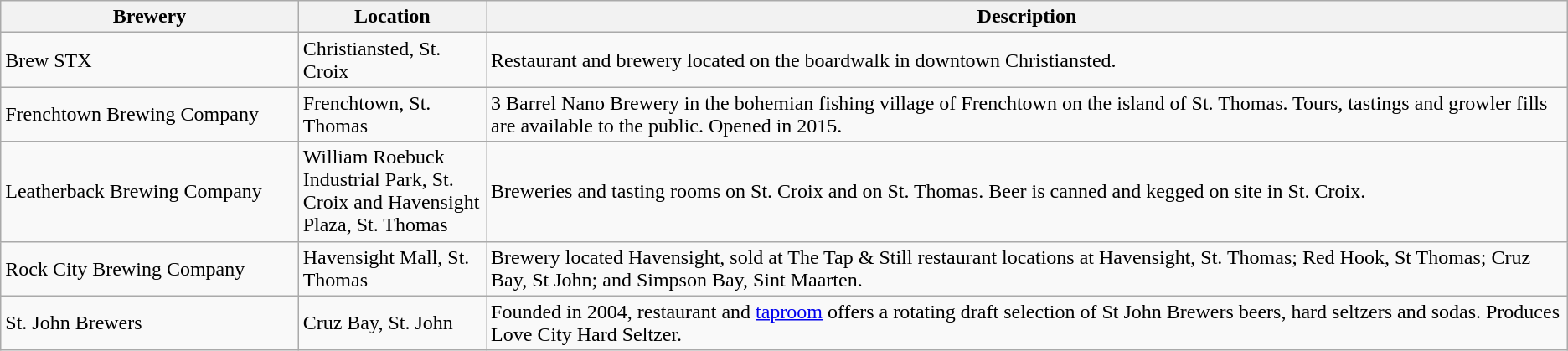<table class="wikitable sortable" border="1">
<tr>
<th scope="col" width=19%>Brewery</th>
<th scope="col" width=12%>Location</th>
<th scope="col">Description</th>
</tr>
<tr>
<td>Brew STX</td>
<td>Christiansted, St. Croix </td>
<td>Restaurant and brewery located on the boardwalk in downtown Christiansted.</td>
</tr>
<tr>
<td>Frenchtown Brewing Company</td>
<td>Frenchtown, St. Thomas</td>
<td>3 Barrel Nano Brewery in the bohemian fishing village of Frenchtown on the island of St. Thomas. Tours, tastings and growler fills are available to the public. Opened in 2015.</td>
</tr>
<tr>
<td>Leatherback Brewing Company</td>
<td>William Roebuck Industrial Park, St. Croix and Havensight Plaza, St. Thomas</td>
<td>Breweries and tasting rooms on St. Croix and on St. Thomas. Beer is canned and kegged on site in St. Croix.</td>
</tr>
<tr>
<td>Rock City Brewing Company</td>
<td>Havensight Mall, St. Thomas</td>
<td>Brewery located Havensight, sold at The Tap & Still restaurant locations at Havensight, St. Thomas; Red Hook, St Thomas; Cruz Bay, St John; and Simpson Bay, Sint Maarten.</td>
</tr>
<tr>
<td>St. John Brewers</td>
<td>Cruz Bay, St. John</td>
<td>Founded in 2004, restaurant and <a href='#'>taproom</a> offers a rotating draft selection of St John Brewers beers, hard seltzers and sodas. Produces Love City Hard Seltzer.</td>
</tr>
</table>
